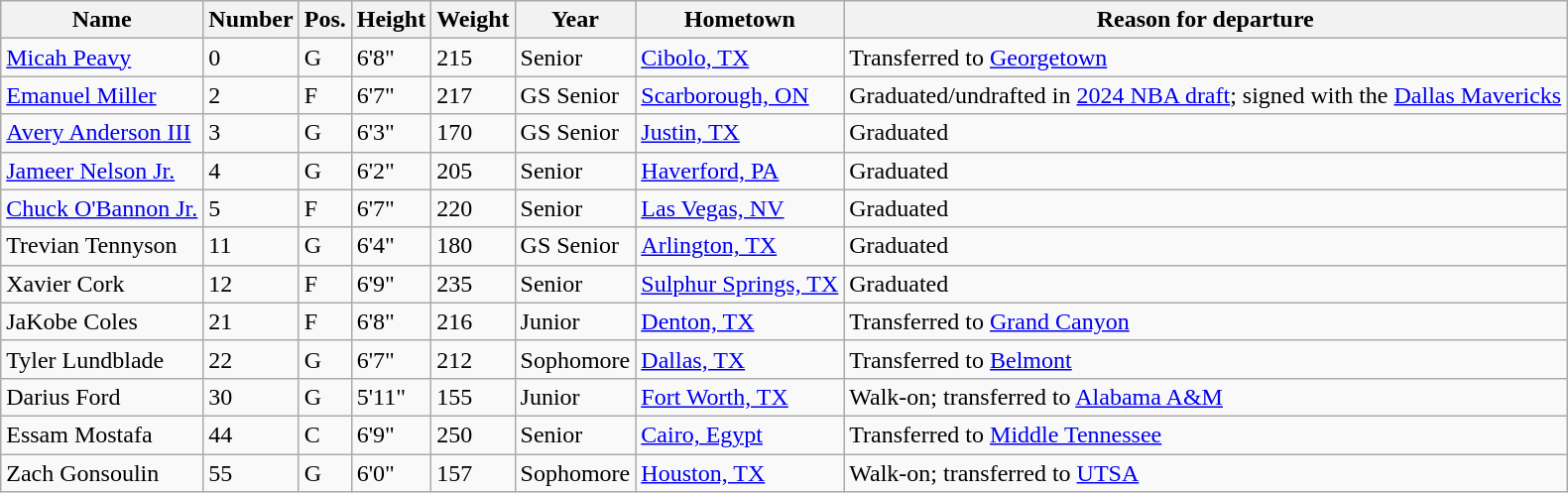<table class="wikitable sortable" border="1">
<tr>
<th>Name</th>
<th>Number</th>
<th>Pos.</th>
<th>Height</th>
<th>Weight</th>
<th>Year</th>
<th>Hometown</th>
<th class="unsortable">Reason for departure</th>
</tr>
<tr>
<td><a href='#'>Micah Peavy</a></td>
<td>0</td>
<td>G</td>
<td>6'8"</td>
<td>215</td>
<td>Senior</td>
<td><a href='#'>Cibolo, TX</a></td>
<td>Transferred to <a href='#'>Georgetown</a></td>
</tr>
<tr>
<td><a href='#'>Emanuel Miller</a></td>
<td>2</td>
<td>F</td>
<td>6'7"</td>
<td>217</td>
<td>GS Senior</td>
<td><a href='#'>Scarborough, ON</a></td>
<td>Graduated/undrafted in <a href='#'>2024 NBA draft</a>; signed with the <a href='#'>Dallas Mavericks</a></td>
</tr>
<tr>
<td><a href='#'>Avery Anderson III</a></td>
<td>3</td>
<td>G</td>
<td>6'3"</td>
<td>170</td>
<td>GS Senior</td>
<td><a href='#'>Justin, TX</a></td>
<td>Graduated</td>
</tr>
<tr>
<td><a href='#'>Jameer Nelson Jr.</a></td>
<td>4</td>
<td>G</td>
<td>6'2"</td>
<td>205</td>
<td> Senior</td>
<td><a href='#'>Haverford, PA</a></td>
<td>Graduated</td>
</tr>
<tr>
<td><a href='#'>Chuck O'Bannon Jr.</a></td>
<td>5</td>
<td>F</td>
<td>6'7"</td>
<td>220</td>
<td> Senior</td>
<td><a href='#'>Las Vegas, NV</a></td>
<td>Graduated</td>
</tr>
<tr>
<td>Trevian Tennyson</td>
<td>11</td>
<td>G</td>
<td>6'4"</td>
<td>180</td>
<td>GS Senior</td>
<td><a href='#'>Arlington, TX</a></td>
<td>Graduated</td>
</tr>
<tr>
<td>Xavier Cork</td>
<td>12</td>
<td>F</td>
<td>6'9"</td>
<td>235</td>
<td>Senior</td>
<td><a href='#'>Sulphur Springs, TX</a></td>
<td>Graduated</td>
</tr>
<tr>
<td>JaKobe Coles</td>
<td>21</td>
<td>F</td>
<td>6'8"</td>
<td>216</td>
<td>Junior</td>
<td><a href='#'>Denton, TX</a></td>
<td>Transferred to <a href='#'>Grand Canyon</a></td>
</tr>
<tr>
<td>Tyler Lundblade</td>
<td>22</td>
<td>G</td>
<td>6'7"</td>
<td>212</td>
<td> Sophomore</td>
<td><a href='#'>Dallas, TX</a></td>
<td>Transferred to <a href='#'>Belmont</a></td>
</tr>
<tr>
<td>Darius Ford</td>
<td>30</td>
<td>G</td>
<td>5'11"</td>
<td>155</td>
<td>Junior</td>
<td><a href='#'>Fort Worth, TX</a></td>
<td>Walk-on; transferred to <a href='#'>Alabama A&M</a></td>
</tr>
<tr>
<td>Essam Mostafa</td>
<td>44</td>
<td>C</td>
<td>6'9"</td>
<td>250</td>
<td> Senior</td>
<td><a href='#'>Cairo, Egypt</a></td>
<td>Transferred to <a href='#'>Middle Tennessee</a></td>
</tr>
<tr>
<td>Zach Gonsoulin</td>
<td>55</td>
<td>G</td>
<td>6'0"</td>
<td>157</td>
<td>Sophomore</td>
<td><a href='#'>Houston, TX</a></td>
<td>Walk-on; transferred to <a href='#'>UTSA</a></td>
</tr>
</table>
